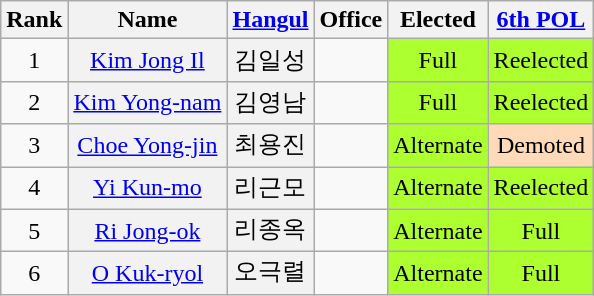<table class="wikitable sortable">
<tr>
<th>Rank</th>
<th>Name</th>
<th><a href='#'>Hangul</a></th>
<th>Office</th>
<th>Elected</th>
<th><a href='#'>6th POL</a></th>
</tr>
<tr>
<td align="center">1</td>
<th align="center" scope="row" style="font-weight:normal;"><a href='#'>Kim Jong Il</a></th>
<th align="center" scope="row" style="font-weight:normal;">김일성</th>
<td></td>
<td align="center" style="background: GreenYellow">Full</td>
<td align="center" style="background: GreenYellow">Reelected</td>
</tr>
<tr>
<td align="center">2</td>
<th align="center" scope="row" style="font-weight:normal;"><a href='#'>Kim Yong-nam</a></th>
<th align="center" scope="row" style="font-weight:normal;">김영남</th>
<td></td>
<td align="center" style="background: GreenYellow">Full</td>
<td align="center" style="background: GreenYellow">Reelected</td>
</tr>
<tr>
<td align="center">3</td>
<th align="center" scope="row" style="font-weight:normal;"><a href='#'>Choe Yong-jin</a></th>
<th align="center" scope="row" style="font-weight:normal;">최용진</th>
<td></td>
<td align="center" style="background: GreenYellow">Alternate</td>
<td style="background: PeachPuff" align="center">Demoted</td>
</tr>
<tr>
<td align="center">4</td>
<th align="center" scope="row" style="font-weight:normal;"><a href='#'>Yi Kun-mo</a></th>
<th align="center" scope="row" style="font-weight:normal;">리근모</th>
<td></td>
<td align="center" style="background: GreenYellow">Alternate</td>
<td align="center" style="background: GreenYellow">Reelected</td>
</tr>
<tr>
<td align="center">5</td>
<th align="center" scope="row" style="font-weight:normal;"><a href='#'>Ri Jong-ok</a></th>
<th align="center" scope="row" style="font-weight:normal;">리종옥</th>
<td></td>
<td align="center" style="background: GreenYellow">Alternate</td>
<td align="center" style="background: GreenYellow">Full</td>
</tr>
<tr>
<td align="center">6</td>
<th align="center" scope="row" style="font-weight:normal;"><a href='#'>O Kuk-ryol</a></th>
<th align="center" scope="row" style="font-weight:normal;">오극렬</th>
<td></td>
<td align="center" style="background: GreenYellow">Alternate</td>
<td align="center" style="background: GreenYellow">Full</td>
</tr>
</table>
